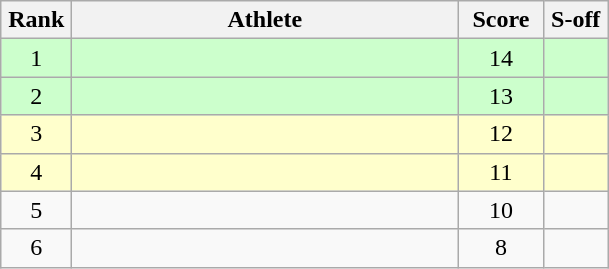<table class="wikitable" style="text-align:center">
<tr>
<th width=40>Rank</th>
<th width=250>Athlete</th>
<th width=50>Score</th>
<th width=35>S-off</th>
</tr>
<tr bgcolor=ccffcc>
<td>1</td>
<td align=left></td>
<td>14</td>
<td></td>
</tr>
<tr bgcolor=ccffcc>
<td>2</td>
<td align=left></td>
<td>13</td>
<td></td>
</tr>
<tr bgcolor=ffffcc>
<td>3</td>
<td align=left></td>
<td>12</td>
<td></td>
</tr>
<tr bgcolor=ffffcc>
<td>4</td>
<td align=left></td>
<td>11</td>
<td></td>
</tr>
<tr>
<td>5</td>
<td align=left></td>
<td>10</td>
<td></td>
</tr>
<tr>
<td>6</td>
<td align=left></td>
<td>8</td>
<td></td>
</tr>
</table>
